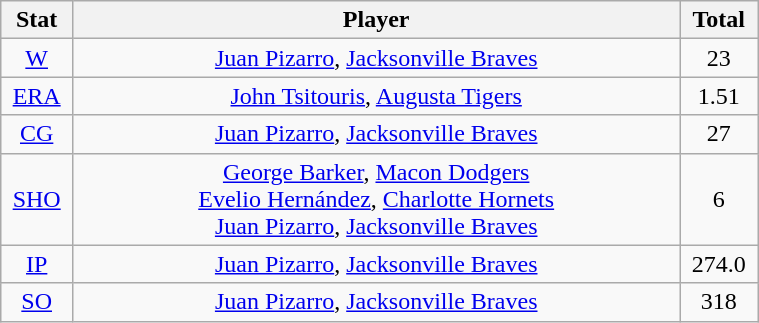<table class="wikitable" width="40%" style="text-align:center;">
<tr>
<th width="5%">Stat</th>
<th width="60%">Player</th>
<th width="5%">Total</th>
</tr>
<tr>
<td><a href='#'>W</a></td>
<td><a href='#'>Juan Pizarro</a>, <a href='#'>Jacksonville Braves</a></td>
<td>23</td>
</tr>
<tr>
<td><a href='#'>ERA</a></td>
<td><a href='#'>John Tsitouris</a>, <a href='#'>Augusta Tigers</a></td>
<td>1.51</td>
</tr>
<tr>
<td><a href='#'>CG</a></td>
<td><a href='#'>Juan Pizarro</a>, <a href='#'>Jacksonville Braves</a></td>
<td>27</td>
</tr>
<tr>
<td><a href='#'>SHO</a></td>
<td><a href='#'>George Barker</a>, <a href='#'>Macon Dodgers</a> <br> <a href='#'>Evelio Hernández</a>, <a href='#'>Charlotte Hornets</a> <br> <a href='#'>Juan Pizarro</a>, <a href='#'>Jacksonville Braves</a></td>
<td>6</td>
</tr>
<tr>
<td><a href='#'>IP</a></td>
<td><a href='#'>Juan Pizarro</a>, <a href='#'>Jacksonville Braves</a></td>
<td>274.0</td>
</tr>
<tr>
<td><a href='#'>SO</a></td>
<td><a href='#'>Juan Pizarro</a>, <a href='#'>Jacksonville Braves</a></td>
<td>318</td>
</tr>
</table>
